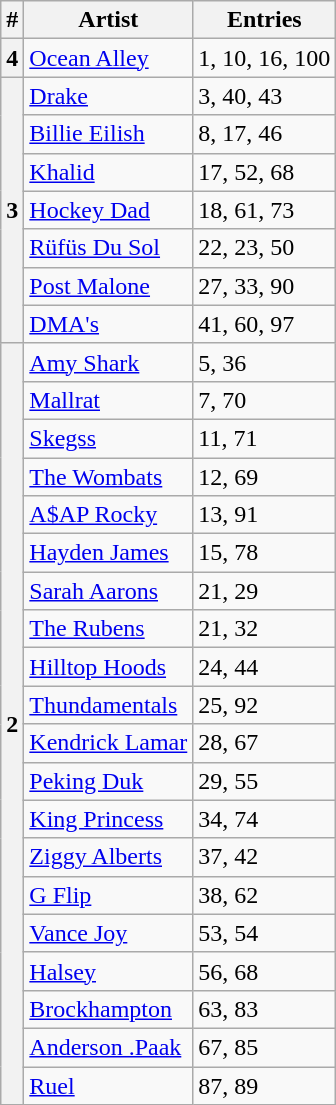<table class="wikitable sortable">
<tr>
<th>#</th>
<th>Artist</th>
<th>Entries</th>
</tr>
<tr>
<th>4</th>
<td><a href='#'>Ocean Alley</a></td>
<td>1, 10, 16, 100</td>
</tr>
<tr>
<th rowspan="7">3</th>
<td><a href='#'>Drake</a> </td>
<td>3, 40, 43</td>
</tr>
<tr>
<td><a href='#'>Billie Eilish</a> </td>
<td>8, 17, 46</td>
</tr>
<tr>
<td><a href='#'>Khalid</a> </td>
<td>17, 52, 68</td>
</tr>
<tr>
<td><a href='#'>Hockey Dad</a></td>
<td>18, 61, 73</td>
</tr>
<tr>
<td><a href='#'>Rüfüs Du Sol</a></td>
<td>22, 23, 50</td>
</tr>
<tr>
<td><a href='#'>Post Malone</a></td>
<td>27, 33, 90</td>
</tr>
<tr>
<td><a href='#'>DMA's</a></td>
<td>41, 60, 97</td>
</tr>
<tr>
<th rowspan="20">2</th>
<td><a href='#'>Amy Shark</a></td>
<td>5, 36</td>
</tr>
<tr>
<td><a href='#'>Mallrat</a></td>
<td>7, 70</td>
</tr>
<tr>
<td><a href='#'>Skegss</a></td>
<td>11, 71</td>
</tr>
<tr>
<td><a href='#'>The Wombats</a></td>
<td>12, 69</td>
</tr>
<tr>
<td><a href='#'>A$AP Rocky</a></td>
<td>13, 91</td>
</tr>
<tr>
<td><a href='#'>Hayden James</a></td>
<td>15, 78</td>
</tr>
<tr>
<td><a href='#'>Sarah Aarons</a> </td>
<td>21, 29</td>
</tr>
<tr>
<td><a href='#'>The Rubens</a></td>
<td>21, 32</td>
</tr>
<tr>
<td><a href='#'>Hilltop Hoods</a></td>
<td>24, 44</td>
</tr>
<tr>
<td><a href='#'>Thundamentals</a></td>
<td>25, 92</td>
</tr>
<tr>
<td><a href='#'>Kendrick Lamar</a> </td>
<td>28, 67</td>
</tr>
<tr>
<td><a href='#'>Peking Duk</a></td>
<td>29, 55</td>
</tr>
<tr>
<td><a href='#'>King Princess</a></td>
<td>34, 74</td>
</tr>
<tr>
<td><a href='#'>Ziggy Alberts</a></td>
<td>37, 42</td>
</tr>
<tr>
<td><a href='#'>G Flip</a></td>
<td>38, 62</td>
</tr>
<tr>
<td><a href='#'>Vance Joy</a></td>
<td>53, 54</td>
</tr>
<tr>
<td><a href='#'>Halsey</a> </td>
<td>56, 68</td>
</tr>
<tr>
<td><a href='#'>Brockhampton</a></td>
<td>63, 83</td>
</tr>
<tr>
<td><a href='#'>Anderson .Paak</a></td>
<td>67, 85</td>
</tr>
<tr>
<td><a href='#'>Ruel</a></td>
<td>87, 89</td>
</tr>
</table>
